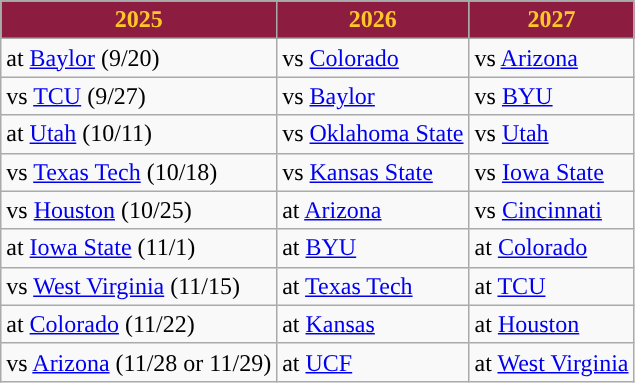<table class="wikitable sortable">
<tr>
<th style="background:#8C1D40; color:#FFC627;">2025</th>
<th style="background:#8C1D40; color:#FFC627;">2026</th>
<th style="background:#8C1D40; color:#FFC627;">2027</th>
</tr>
<tr>
<td>at <a href='#'>Baylor</a> (9/20)</td>
<td>vs <a href='#'>Colorado</a></td>
<td>vs <a href='#'>Arizona</a></td>
</tr>
<tr>
<td>vs <a href='#'>TCU</a> (9/27)</td>
<td>vs <a href='#'>Baylor</a></td>
<td>vs <a href='#'>BYU</a></td>
</tr>
<tr>
<td>at <a href='#'>Utah</a> (10/11)</td>
<td>vs <a href='#'>Oklahoma State</a></td>
<td>vs <a href='#'>Utah</a></td>
</tr>
<tr>
<td>vs <a href='#'>Texas Tech</a> (10/18)</td>
<td>vs <a href='#'>Kansas State</a></td>
<td>vs <a href='#'>Iowa State</a></td>
</tr>
<tr>
<td>vs <a href='#'>Houston</a> (10/25)</td>
<td>at <a href='#'>Arizona</a></td>
<td>vs <a href='#'>Cincinnati</a></td>
</tr>
<tr>
<td>at <a href='#'>Iowa State</a> (11/1)</td>
<td>at <a href='#'>BYU</a></td>
<td>at <a href='#'>Colorado</a></td>
</tr>
<tr>
<td>vs <a href='#'>West Virginia</a> (11/15)</td>
<td>at <a href='#'>Texas Tech</a></td>
<td>at <a href='#'>TCU</a></td>
</tr>
<tr>
<td>at <a href='#'>Colorado</a> (11/22)</td>
<td>at <a href='#'>Kansas</a></td>
<td>at <a href='#'>Houston</a></td>
</tr>
<tr>
<td>vs <a href='#'>Arizona</a> (11/28 or 11/29)</td>
<td>at <a href='#'>UCF</a></td>
<td>at <a href='#'>West Virginia</a></td>
</tr>
</table>
